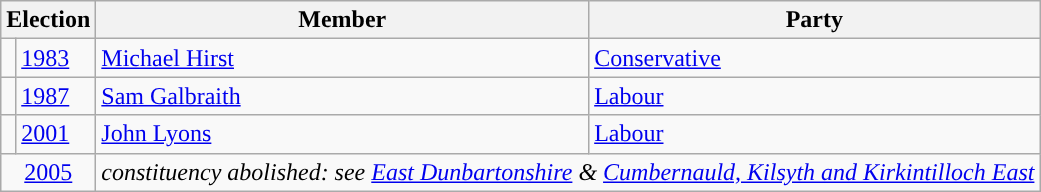<table class="wikitable">
<tr>
<th colspan="2">Election</th>
<th>Member</th>
<th>Party</th>
</tr>
<tr>
<td style="color:inherit;background-color: "></td>
<td><a href='#'>1983</a></td>
<td><a href='#'>Michael Hirst</a></td>
<td><a href='#'>Conservative</a></td>
</tr>
<tr>
<td style="color:inherit;background-color: "></td>
<td><a href='#'>1987</a></td>
<td><a href='#'>Sam Galbraith</a></td>
<td><a href='#'>Labour</a></td>
</tr>
<tr>
<td style="color:inherit;background-color: "></td>
<td><a href='#'>2001</a></td>
<td><a href='#'>John Lyons</a></td>
<td><a href='#'>Labour</a></td>
</tr>
<tr>
<td colspan="2" align="center"><a href='#'>2005</a></td>
<td colspan="2"><em>constituency abolished: see <a href='#'>East Dunbartonshire</a> & <a href='#'>Cumbernauld, Kilsyth and Kirkintilloch East</a></em></td>
</tr>
</table>
